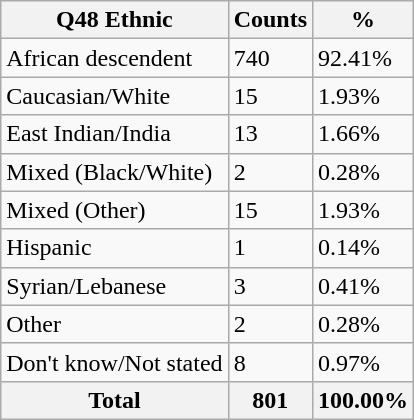<table class="wikitable sortable">
<tr>
<th>Q48 Ethnic</th>
<th>Counts</th>
<th>%</th>
</tr>
<tr>
<td>African descendent</td>
<td>740</td>
<td>92.41%</td>
</tr>
<tr>
<td>Caucasian/White</td>
<td>15</td>
<td>1.93%</td>
</tr>
<tr>
<td>East Indian/India</td>
<td>13</td>
<td>1.66%</td>
</tr>
<tr>
<td>Mixed (Black/White)</td>
<td>2</td>
<td>0.28%</td>
</tr>
<tr>
<td>Mixed (Other)</td>
<td>15</td>
<td>1.93%</td>
</tr>
<tr>
<td>Hispanic</td>
<td>1</td>
<td>0.14%</td>
</tr>
<tr>
<td>Syrian/Lebanese</td>
<td>3</td>
<td>0.41%</td>
</tr>
<tr>
<td>Other</td>
<td>2</td>
<td>0.28%</td>
</tr>
<tr>
<td>Don't know/Not stated</td>
<td>8</td>
<td>0.97%</td>
</tr>
<tr>
<th>Total</th>
<th>801</th>
<th>100.00%</th>
</tr>
</table>
